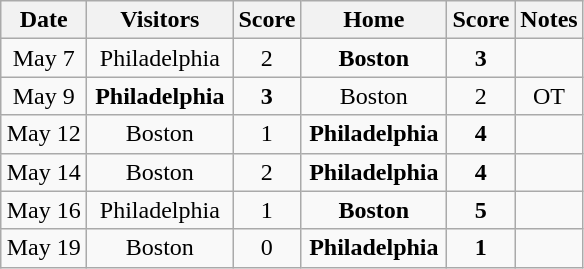<table class="wikitable">
<tr>
<th width="50">Date</th>
<th width="90">Visitors</th>
<th width="25">Score</th>
<th width="90">Home</th>
<th width="25">Score</th>
<th>Notes</th>
</tr>
<tr align="center">
<td>May 7</td>
<td>Philadelphia</td>
<td align="center">2</td>
<td><strong>Boston </strong></td>
<td align="center"><strong>3</strong></td>
<td></td>
</tr>
<tr align="center">
<td>May 9</td>
<td><strong>Philadelphia</strong></td>
<td align="center"><strong>3</strong></td>
<td>Boston</td>
<td align="center">2</td>
<td>OT</td>
</tr>
<tr align="center">
<td>May 12</td>
<td>Boston</td>
<td align="center">1</td>
<td><strong>Philadelphia </strong></td>
<td align="center"><strong>4</strong></td>
<td></td>
</tr>
<tr align="center">
<td>May 14</td>
<td>Boston</td>
<td align="center">2</td>
<td><strong>Philadelphia</strong></td>
<td align="center"><strong>4</strong></td>
<td></td>
</tr>
<tr align="center">
<td>May 16</td>
<td>Philadelphia</td>
<td align="center">1</td>
<td><strong>Boston </strong></td>
<td align="center"><strong>5</strong></td>
<td></td>
</tr>
<tr align="center">
<td>May 19</td>
<td>Boston</td>
<td align="center">0</td>
<td><strong>Philadelphia</strong></td>
<td align="center"><strong>1</strong></td>
<td></td>
</tr>
</table>
